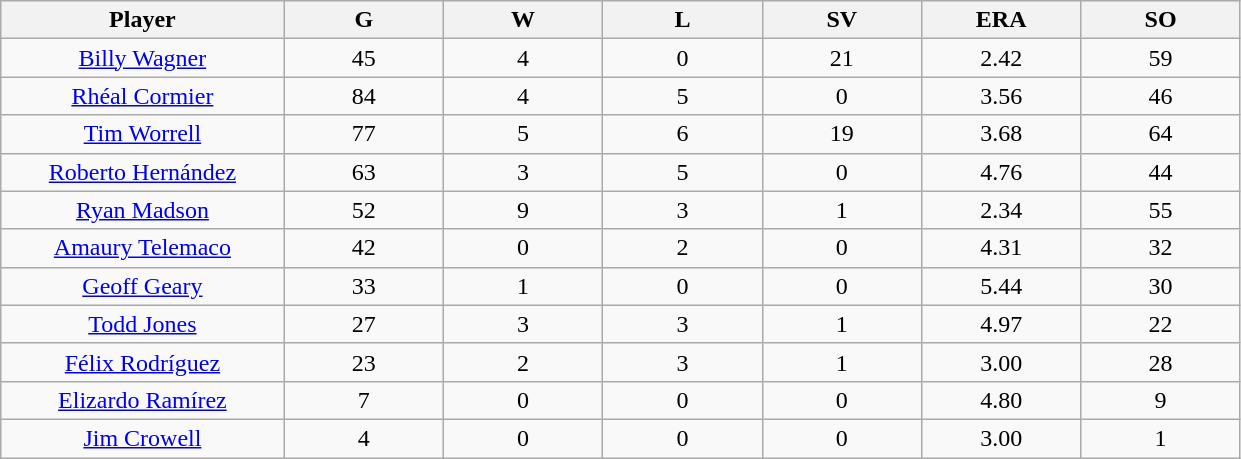<table class="wikitable sortable">
<tr>
<th bgcolor="#DDDDFF" width="16%">Player</th>
<th bgcolor="#DDDDFF" width="9%">G</th>
<th bgcolor="#DDDDFF" width="9%">W</th>
<th bgcolor="#DDDDFF" width="9%">L</th>
<th bgcolor="#DDDDFF" width="9%">SV</th>
<th bgcolor="#DDDDFF" width="9%">ERA</th>
<th bgcolor="#DDDDFF" width="9%">SO</th>
</tr>
<tr align=center>
<td><a href='#'>Billy Wagner</a></td>
<td>45</td>
<td>4</td>
<td>0</td>
<td>21</td>
<td>2.42</td>
<td>59</td>
</tr>
<tr align=center>
<td><a href='#'>Rhéal Cormier</a></td>
<td>84</td>
<td>4</td>
<td>5</td>
<td>0</td>
<td>3.56</td>
<td>46</td>
</tr>
<tr align=center>
<td><a href='#'>Tim Worrell</a></td>
<td>77</td>
<td>5</td>
<td>6</td>
<td>19</td>
<td>3.68</td>
<td>64</td>
</tr>
<tr align=center>
<td><a href='#'>Roberto Hernández</a></td>
<td>63</td>
<td>3</td>
<td>5</td>
<td>0</td>
<td>4.76</td>
<td>44</td>
</tr>
<tr align=center>
<td><a href='#'>Ryan Madson</a></td>
<td>52</td>
<td>9</td>
<td>3</td>
<td>1</td>
<td>2.34</td>
<td>55</td>
</tr>
<tr align=center>
<td><a href='#'>Amaury Telemaco</a></td>
<td>42</td>
<td>0</td>
<td>2</td>
<td>0</td>
<td>4.31</td>
<td>32</td>
</tr>
<tr align=center>
<td><a href='#'>Geoff Geary</a></td>
<td>33</td>
<td>1</td>
<td>0</td>
<td>0</td>
<td>5.44</td>
<td>30</td>
</tr>
<tr align=center>
<td><a href='#'>Todd Jones</a></td>
<td>27</td>
<td>3</td>
<td>3</td>
<td>1</td>
<td>4.97</td>
<td>22</td>
</tr>
<tr align=center>
<td><a href='#'>Félix Rodríguez</a></td>
<td>23</td>
<td>2</td>
<td>3</td>
<td>1</td>
<td>3.00</td>
<td>28</td>
</tr>
<tr align=center>
<td><a href='#'>Elizardo Ramírez</a></td>
<td>7</td>
<td>0</td>
<td>0</td>
<td>0</td>
<td>4.80</td>
<td>9</td>
</tr>
<tr align=center>
<td><a href='#'>Jim Crowell</a></td>
<td>4</td>
<td>0</td>
<td>0</td>
<td>0</td>
<td>3.00</td>
<td>1</td>
</tr>
</table>
